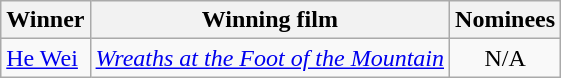<table class="wikitable">
<tr>
<th>Winner</th>
<th>Winning film</th>
<th>Nominees</th>
</tr>
<tr>
<td><a href='#'>He Wei</a></td>
<td><em><a href='#'>Wreaths at the Foot of the Mountain</a></em></td>
<td align="center" valign="top">N/A</td>
</tr>
</table>
